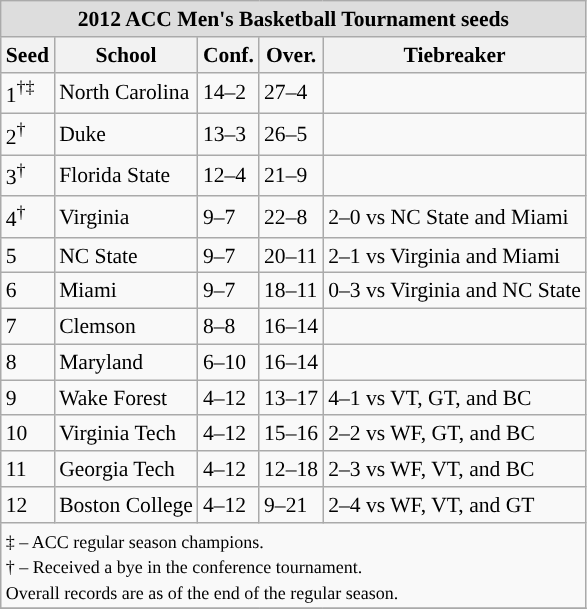<table class="wikitable" style="white-space:nowrap; font-size:90%;">
<tr>
<td colspan="7" style="text-align:center; background:#DDDDDD; font:#000000"><strong>2012 ACC Men's Basketball Tournament seeds</strong></td>
</tr>
<tr bgcolor="#efefef">
<th>Seed</th>
<th>School</th>
<th>Conf.</th>
<th>Over.</th>
<th>Tiebreaker</th>
</tr>
<tr>
<td>1<sup>†‡</sup></td>
<td>North Carolina</td>
<td>14–2</td>
<td>27–4</td>
<td></td>
</tr>
<tr>
<td>2<sup>†</sup></td>
<td>Duke</td>
<td>13–3</td>
<td>26–5</td>
<td></td>
</tr>
<tr>
<td>3<sup>†</sup></td>
<td>Florida State</td>
<td>12–4</td>
<td>21–9</td>
<td></td>
</tr>
<tr>
<td>4<sup>†</sup></td>
<td>Virginia</td>
<td>9–7</td>
<td>22–8</td>
<td>2–0 vs NC State and Miami</td>
</tr>
<tr>
<td>5</td>
<td>NC State</td>
<td>9–7</td>
<td>20–11</td>
<td>2–1 vs Virginia and Miami</td>
</tr>
<tr>
<td>6</td>
<td>Miami</td>
<td>9–7</td>
<td>18–11</td>
<td>0–3 vs Virginia and NC State</td>
</tr>
<tr>
<td>7</td>
<td>Clemson</td>
<td>8–8</td>
<td>16–14</td>
<td></td>
</tr>
<tr>
<td>8</td>
<td>Maryland</td>
<td>6–10</td>
<td>16–14</td>
<td></td>
</tr>
<tr>
<td>9</td>
<td>Wake Forest</td>
<td>4–12</td>
<td>13–17</td>
<td>4–1 vs VT, GT, and BC</td>
</tr>
<tr>
<td>10</td>
<td>Virginia Tech</td>
<td>4–12</td>
<td>15–16</td>
<td>2–2 vs WF, GT, and BC</td>
</tr>
<tr>
<td>11</td>
<td>Georgia Tech</td>
<td>4–12</td>
<td>12–18</td>
<td>2–3 vs WF, VT, and BC</td>
</tr>
<tr>
<td>12</td>
<td>Boston College</td>
<td>4–12</td>
<td>9–21</td>
<td>2–4 vs WF, VT, and GT</td>
</tr>
<tr>
<td colspan="6" style="text-align:left;"><small>‡ – ACC regular season champions.<br>† – Received a bye in the conference tournament.<br>Overall records are as of the end of the regular season.</small></td>
</tr>
<tr>
</tr>
</table>
